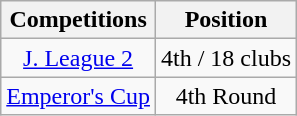<table class="wikitable" style="text-align:center;">
<tr>
<th>Competitions</th>
<th>Position</th>
</tr>
<tr>
<td><a href='#'>J. League 2</a></td>
<td>4th / 18 clubs</td>
</tr>
<tr>
<td><a href='#'>Emperor's Cup</a></td>
<td>4th Round</td>
</tr>
</table>
